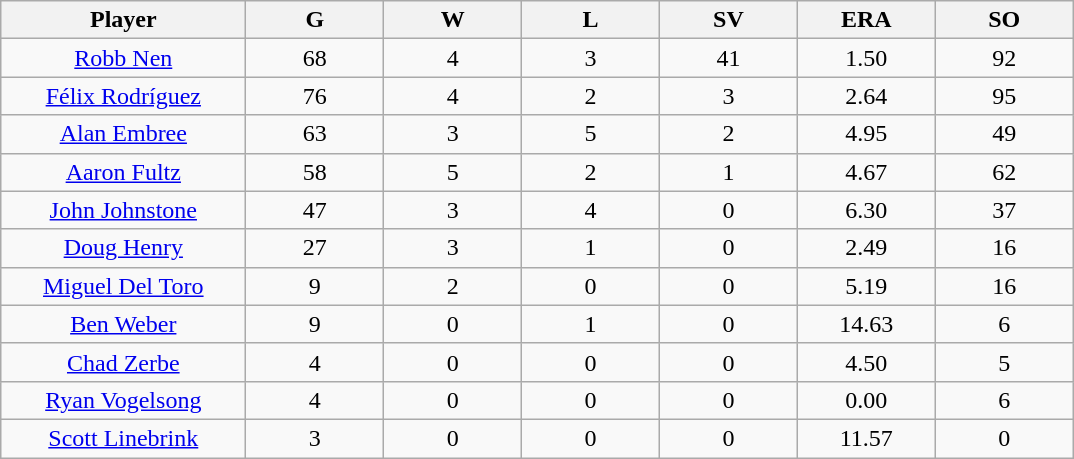<table class="wikitable sortable">
<tr>
<th bgcolor="#DDDDFF" width="16%">Player</th>
<th bgcolor="#DDDDFF" width="9%">G</th>
<th bgcolor="#DDDDFF" width="9%">W</th>
<th bgcolor="#DDDDFF" width="9%">L</th>
<th bgcolor="#DDDDFF" width="9%">SV</th>
<th bgcolor="#DDDDFF" width="9%">ERA</th>
<th bgcolor="#DDDDFF" width="9%">SO</th>
</tr>
<tr align="center">
<td><a href='#'>Robb Nen</a></td>
<td>68</td>
<td>4</td>
<td>3</td>
<td>41</td>
<td>1.50</td>
<td>92</td>
</tr>
<tr align=center>
<td><a href='#'>Félix Rodríguez</a></td>
<td>76</td>
<td>4</td>
<td>2</td>
<td>3</td>
<td>2.64</td>
<td>95</td>
</tr>
<tr align="center">
<td><a href='#'>Alan Embree</a></td>
<td>63</td>
<td>3</td>
<td>5</td>
<td>2</td>
<td>4.95</td>
<td>49</td>
</tr>
<tr align="center">
<td><a href='#'>Aaron Fultz</a></td>
<td>58</td>
<td>5</td>
<td>2</td>
<td>1</td>
<td>4.67</td>
<td>62</td>
</tr>
<tr align="center">
<td><a href='#'>John Johnstone</a></td>
<td>47</td>
<td>3</td>
<td>4</td>
<td>0</td>
<td>6.30</td>
<td>37</td>
</tr>
<tr align="center">
<td><a href='#'>Doug Henry</a></td>
<td>27</td>
<td>3</td>
<td>1</td>
<td>0</td>
<td>2.49</td>
<td>16</td>
</tr>
<tr align="center">
<td><a href='#'>Miguel Del Toro</a></td>
<td>9</td>
<td>2</td>
<td>0</td>
<td>0</td>
<td>5.19</td>
<td>16</td>
</tr>
<tr align="center">
<td><a href='#'>Ben Weber</a></td>
<td>9</td>
<td>0</td>
<td>1</td>
<td>0</td>
<td>14.63</td>
<td>6</td>
</tr>
<tr align="center">
<td><a href='#'>Chad Zerbe</a></td>
<td>4</td>
<td>0</td>
<td>0</td>
<td>0</td>
<td>4.50</td>
<td>5</td>
</tr>
<tr align="center">
<td><a href='#'>Ryan Vogelsong</a></td>
<td>4</td>
<td>0</td>
<td>0</td>
<td>0</td>
<td>0.00</td>
<td>6</td>
</tr>
<tr align="center">
<td><a href='#'>Scott Linebrink</a></td>
<td>3</td>
<td>0</td>
<td>0</td>
<td>0</td>
<td>11.57</td>
<td>0</td>
</tr>
</table>
